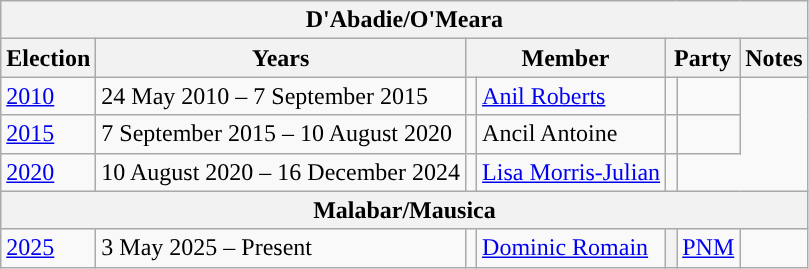<table class="wikitable sortable">
<tr>
<th colspan="7">D'Abadie/O'Meara</th>
</tr>
<tr>
<th>Election</th>
<th>Years</th>
<th colspan="2">Member</th>
<th colspan="2">Party</th>
<th>Notes</th>
</tr>
<tr>
<td><a href='#'>2010</a></td>
<td>24 May 2010 – 7 September 2015</td>
<td></td>
<td><a href='#'>Anil Roberts</a></td>
<td></td>
<td></td>
</tr>
<tr>
<td><a href='#'>2015</a></td>
<td>7 September 2015 – 10 August 2020</td>
<td></td>
<td>Ancil Antoine</td>
<td></td>
<td></td>
</tr>
<tr>
<td><a href='#'>2020</a></td>
<td>10 August 2020 – 16 December 2024</td>
<td></td>
<td><a href='#'>Lisa Morris-Julian</a></td>
<td></td>
</tr>
<tr>
<th colspan="7">Malabar/Mausica</th>
</tr>
<tr>
<td><a href='#'>2025</a></td>
<td>3 May 2025 – Present</td>
<td></td>
<td><a href='#'>Dominic Romain</a></td>
<th style="background-color: "></th>
<td><a href='#'>PNM</a></td>
<td></td>
</tr>
</table>
